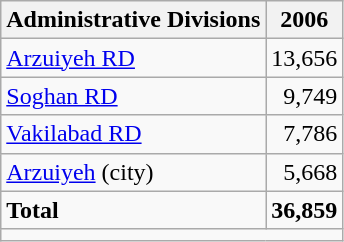<table class="wikitable">
<tr>
<th>Administrative Divisions</th>
<th>2006</th>
</tr>
<tr>
<td><a href='#'>Arzuiyeh RD</a></td>
<td style="text-align: right;">13,656</td>
</tr>
<tr>
<td><a href='#'>Soghan RD</a></td>
<td style="text-align: right;">9,749</td>
</tr>
<tr>
<td><a href='#'>Vakilabad RD</a></td>
<td style="text-align: right;">7,786</td>
</tr>
<tr>
<td><a href='#'>Arzuiyeh</a> (city)</td>
<td style="text-align: right;">5,668</td>
</tr>
<tr>
<td><strong>Total</strong></td>
<td style="text-align: right;"><strong>36,859</strong></td>
</tr>
<tr>
<td colspan=2></td>
</tr>
</table>
